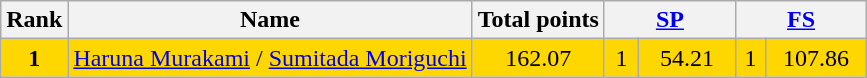<table class="wikitable sortable">
<tr>
<th>Rank</th>
<th>Name</th>
<th>Total points</th>
<th colspan="2" width="80px"><a href='#'>SP</a></th>
<th colspan="2" width="80px"><a href='#'>FS</a></th>
</tr>
<tr bgcolor="gold">
<td align="center"><strong>1</strong></td>
<td><a href='#'>Haruna Murakami</a> / <a href='#'>Sumitada Moriguchi</a></td>
<td align="center">162.07</td>
<td align="center">1</td>
<td align="center">54.21</td>
<td align="center">1</td>
<td align="center">107.86</td>
</tr>
</table>
